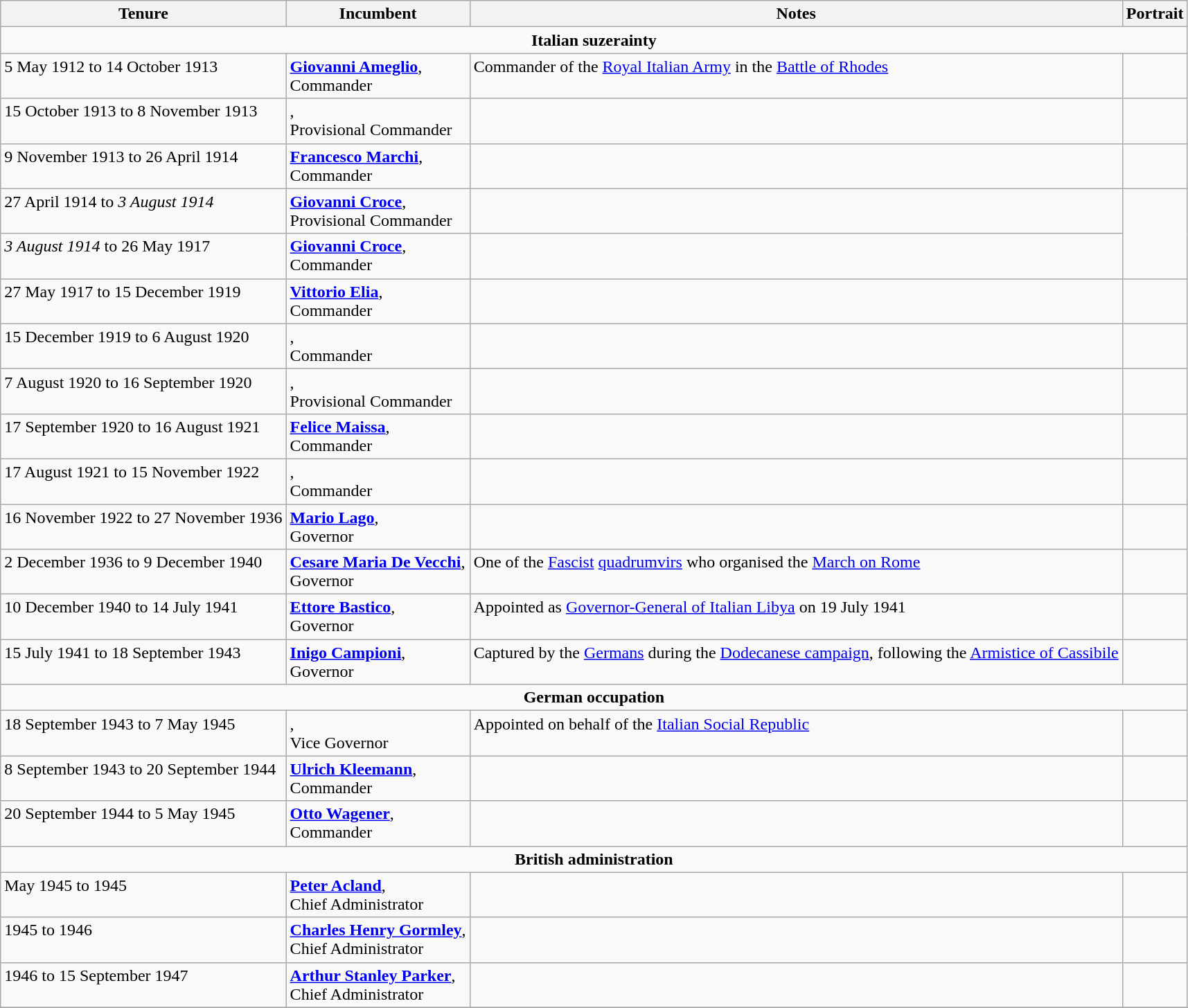<table class="wikitable">
<tr align=left>
<th>Tenure</th>
<th>Incumbent</th>
<th>Notes</th>
<th width=50px>Portrait</th>
</tr>
<tr valign=top align=center>
<td colspan="4"><strong>Italian suzerainty</strong></td>
</tr>
<tr valign=top>
<td>5 May 1912 to 14 October 1913</td>
<td><strong><a href='#'>Giovanni Ameglio</a></strong>, <br>Commander</td>
<td>Commander of the <a href='#'>Royal Italian Army</a> in the <a href='#'>Battle of Rhodes</a></td>
<td></td>
</tr>
<tr valign=top>
<td>15 October 1913 to 8 November 1913</td>
<td><strong></strong>, <br>Provisional Commander</td>
<td></td>
<td></td>
</tr>
<tr valign=top>
<td>9 November 1913 to 26 April 1914</td>
<td><strong><a href='#'>Francesco Marchi</a></strong>, <br>Commander</td>
<td></td>
<td></td>
</tr>
<tr valign=top>
<td>27 April 1914 to <em>3 August 1914</em></td>
<td><strong><a href='#'>Giovanni Croce</a></strong>, <br>Provisional Commander</td>
<td></td>
<td rowspan="2"></td>
</tr>
<tr valign=top>
<td><em>3 August 1914</em> to 26 May 1917</td>
<td><strong><a href='#'>Giovanni Croce</a></strong>, <br>Commander</td>
<td></td>
</tr>
<tr valign=top>
<td>27 May 1917 to 15 December 1919</td>
<td><strong><a href='#'>Vittorio Elia</a></strong>, <br>Commander</td>
<td></td>
<td></td>
</tr>
<tr valign=top>
<td>15 December 1919 to 6 August 1920</td>
<td><strong></strong>, <br>Commander</td>
<td></td>
<td></td>
</tr>
<tr valign=top>
<td>7 August 1920 to 16 September 1920</td>
<td><strong></strong>, <br>Provisional Commander</td>
<td></td>
<td></td>
</tr>
<tr valign=top>
<td>17 September 1920 to 16 August 1921</td>
<td><strong><a href='#'>Felice Maissa</a></strong>, <br>Commander</td>
<td></td>
<td></td>
</tr>
<tr valign=top>
<td>17 August 1921 to 15 November 1922</td>
<td><strong></strong>, <br>Commander</td>
<td></td>
<td></td>
</tr>
<tr valign=top>
<td>16 November 1922 to 27 November 1936</td>
<td><strong><a href='#'>Mario Lago</a></strong>, <br>Governor</td>
<td></td>
<td></td>
</tr>
<tr valign=top>
<td>2 December 1936 to 9 December 1940</td>
<td><strong><a href='#'>Cesare Maria De Vecchi</a></strong>, <br>Governor</td>
<td>One of the <a href='#'>Fascist</a> <a href='#'>quadrumvirs</a> who organised the <a href='#'>March on Rome</a></td>
<td></td>
</tr>
<tr valign=top>
<td>10 December 1940 to 14 July 1941</td>
<td><strong><a href='#'>Ettore Bastico</a></strong>, <br>Governor</td>
<td>Appointed as <a href='#'>Governor-General of Italian Libya</a> on 19 July 1941</td>
<td></td>
</tr>
<tr valign=top>
<td>15 July 1941 to 18 September 1943</td>
<td><strong><a href='#'>Inigo Campioni</a></strong>, <br>Governor</td>
<td>Captured by the <a href='#'>Germans</a> during the <a href='#'>Dodecanese campaign</a>, following the <a href='#'>Armistice of Cassibile</a></td>
<td></td>
</tr>
<tr valign=top align=center>
<td colspan="4"><strong>German occupation</strong></td>
</tr>
<tr valign=top>
<td>18 September 1943 to 7 May 1945</td>
<td><strong></strong>, <br>Vice Governor</td>
<td>Appointed on behalf of the <a href='#'>Italian Social Republic</a></td>
<td></td>
</tr>
<tr valign=top>
<td>8 September 1943 to 20 September 1944</td>
<td><strong><a href='#'>Ulrich Kleemann</a></strong>, <br>Commander</td>
<td></td>
<td></td>
</tr>
<tr valign=top>
<td>20 September 1944 to 5 May 1945</td>
<td><strong><a href='#'>Otto Wagener</a></strong>, <br>Commander</td>
<td></td>
<td></td>
</tr>
<tr valign=top align=center>
<td colspan="4"><strong>British administration</strong></td>
</tr>
<tr valign=top>
<td>May 1945 to 1945</td>
<td><strong><a href='#'>Peter Acland</a></strong>, <br>Chief Administrator</td>
<td></td>
<td></td>
</tr>
<tr valign=top>
<td>1945 to 1946</td>
<td><strong><a href='#'>Charles Henry Gormley</a></strong>, <br>Chief Administrator</td>
<td></td>
<td></td>
</tr>
<tr valign=top>
<td>1946 to 15 September 1947</td>
<td><strong><a href='#'>Arthur Stanley Parker</a></strong>, <br>Chief Administrator</td>
<td></td>
<td></td>
</tr>
<tr valign=top>
</tr>
</table>
